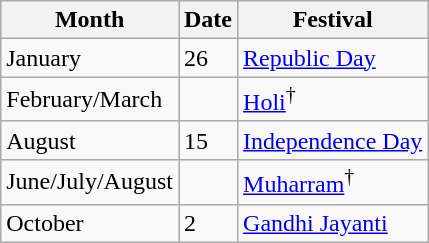<table class="wikitable">
<tr>
<th>Month</th>
<th>Date</th>
<th>Festival</th>
</tr>
<tr>
<td>January</td>
<td>26</td>
<td><a href='#'>Republic Day</a></td>
</tr>
<tr>
<td>February/March</td>
<td></td>
<td><a href='#'>Holi</a><sup>†</sup></td>
</tr>
<tr>
<td>August</td>
<td>15</td>
<td><a href='#'>Independence Day</a></td>
</tr>
<tr>
<td>June/July/August</td>
<td></td>
<td><a href='#'>Muharram</a><sup>†</sup></td>
</tr>
<tr>
<td>October</td>
<td>2</td>
<td><a href='#'>Gandhi Jayanti</a></td>
</tr>
</table>
